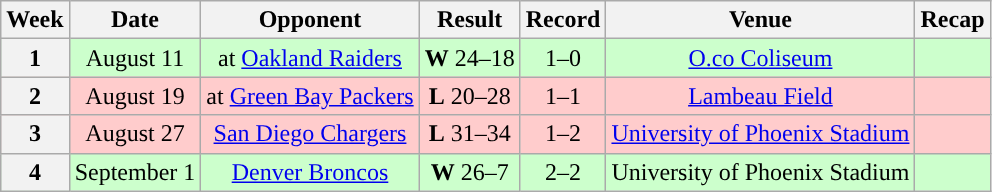<table class="wikitable" style="text-align:center">
<tr>
<th>Week</th>
<th>Date</th>
<th>Opponent</th>
<th>Result</th>
<th>Record</th>
<th>Venue</th>
<th>Recap</th>
</tr>
<tr style="background:#cfc; text-align:center;">
<th>1</th>
<td>August 11</td>
<td>at <a href='#'>Oakland Raiders</a></td>
<td><strong>W</strong> 24–18</td>
<td>1–0</td>
<td><a href='#'>O.co Coliseum</a></td>
<td></td>
</tr>
<tr style="background:#fcc; text-align:center;">
<th>2</th>
<td>August 19</td>
<td>at <a href='#'>Green Bay Packers</a></td>
<td><strong>L</strong> 20–28</td>
<td>1–1</td>
<td><a href='#'>Lambeau Field</a></td>
<td></td>
</tr>
<tr style="background:#fcc; text-align:center;">
<th>3</th>
<td>August 27</td>
<td><a href='#'>San Diego Chargers</a></td>
<td><strong>L</strong> 31–34</td>
<td>1–2</td>
<td><a href='#'>University of Phoenix Stadium</a></td>
<td></td>
</tr>
<tr style="background:#cfc; text-align:center;">
<th>4</th>
<td>September 1</td>
<td><a href='#'>Denver Broncos</a></td>
<td><strong>W</strong> 26–7</td>
<td>2–2</td>
<td>University of Phoenix Stadium</td>
<td></td>
</tr>
</table>
